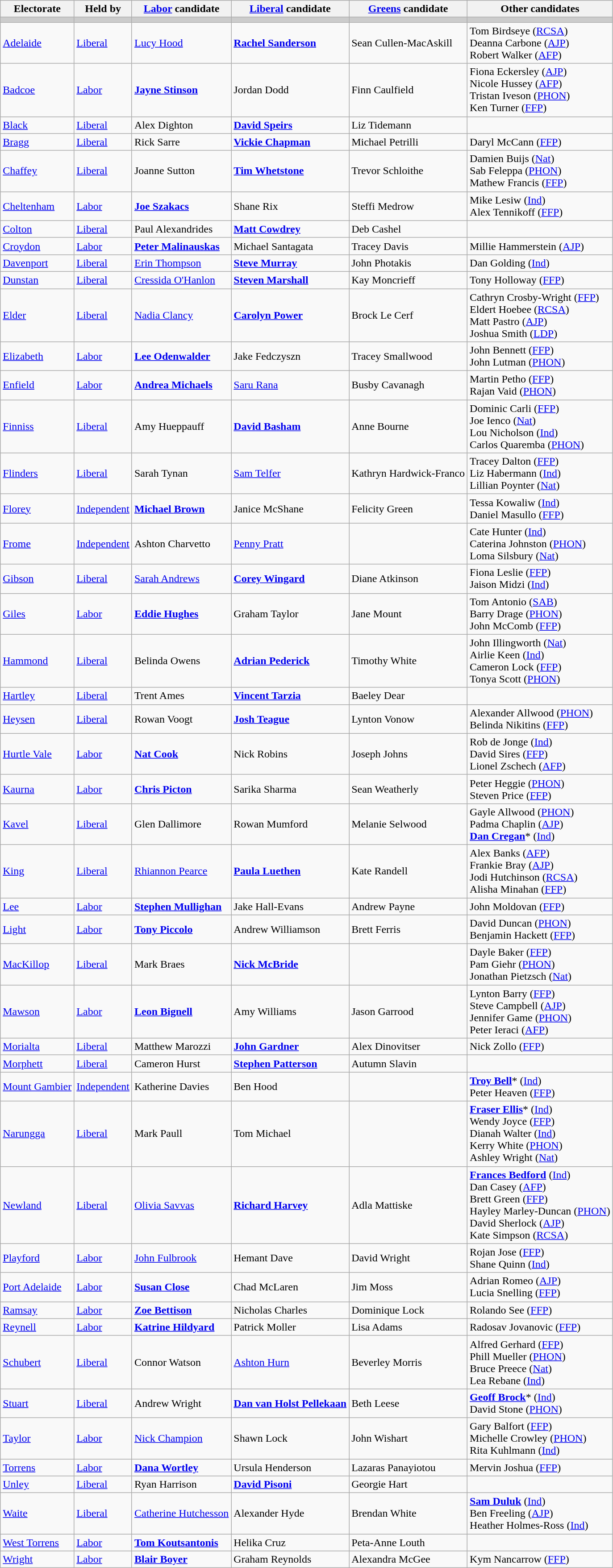<table class="wikitable">
<tr>
<th>Electorate</th>
<th>Held by</th>
<th><a href='#'>Labor</a> candidate</th>
<th><a href='#'>Liberal</a> candidate</th>
<th><a href='#'>Greens</a> candidate</th>
<th>Other candidates</th>
</tr>
<tr bgcolor="#cccccc">
<td></td>
<td></td>
<td></td>
<td></td>
<td></td>
<td></td>
</tr>
<tr>
<td><a href='#'>Adelaide</a></td>
<td><a href='#'>Liberal</a></td>
<td><a href='#'>Lucy Hood</a></td>
<td><strong><a href='#'>Rachel Sanderson</a></strong></td>
<td>Sean Cullen-MacAskill</td>
<td>Tom Birdseye (<a href='#'>RCSA</a>) <br>Deanna Carbone (<a href='#'>AJP</a>) <br>Robert Walker (<a href='#'>AFP</a>)</td>
</tr>
<tr>
<td><a href='#'>Badcoe</a></td>
<td><a href='#'>Labor</a></td>
<td><strong><a href='#'>Jayne Stinson</a></strong></td>
<td>Jordan Dodd</td>
<td>Finn Caulfield</td>
<td>Fiona Eckersley (<a href='#'>AJP</a>) <br>Nicole Hussey (<a href='#'>AFP</a>) <br>Tristan Iveson (<a href='#'>PHON</a>) <br>Ken Turner (<a href='#'>FFP</a>)</td>
</tr>
<tr>
<td><a href='#'>Black</a></td>
<td><a href='#'>Liberal</a></td>
<td>Alex Dighton</td>
<td><strong><a href='#'>David Speirs</a></strong></td>
<td>Liz Tidemann</td>
<td></td>
</tr>
<tr>
<td><a href='#'>Bragg</a></td>
<td><a href='#'>Liberal</a></td>
<td>Rick Sarre</td>
<td><strong><a href='#'>Vickie Chapman</a></strong></td>
<td>Michael Petrilli</td>
<td>Daryl McCann (<a href='#'>FFP</a>)</td>
</tr>
<tr>
<td><a href='#'>Chaffey</a></td>
<td><a href='#'>Liberal</a></td>
<td>Joanne Sutton</td>
<td><strong><a href='#'>Tim Whetstone</a></strong></td>
<td>Trevor Schloithe</td>
<td>Damien Buijs (<a href='#'>Nat</a>) <br>Sab Feleppa (<a href='#'>PHON</a>) <br>Mathew Francis (<a href='#'>FFP</a>)</td>
</tr>
<tr>
<td><a href='#'>Cheltenham</a></td>
<td><a href='#'>Labor</a></td>
<td><strong><a href='#'>Joe Szakacs</a></strong></td>
<td>Shane Rix</td>
<td>Steffi Medrow</td>
<td>Mike Lesiw (<a href='#'>Ind</a>) <br>Alex Tennikoff (<a href='#'>FFP</a>)</td>
</tr>
<tr>
<td><a href='#'>Colton</a></td>
<td><a href='#'>Liberal</a></td>
<td>Paul Alexandrides</td>
<td><strong><a href='#'>Matt Cowdrey</a></strong></td>
<td>Deb Cashel</td>
<td></td>
</tr>
<tr>
<td><a href='#'>Croydon</a></td>
<td><a href='#'>Labor</a></td>
<td><strong><a href='#'>Peter Malinauskas</a></strong></td>
<td>Michael Santagata</td>
<td>Tracey Davis</td>
<td>Millie Hammerstein (<a href='#'>AJP</a>)</td>
</tr>
<tr>
<td><a href='#'>Davenport</a></td>
<td><a href='#'>Liberal</a></td>
<td><a href='#'>Erin Thompson</a></td>
<td><strong><a href='#'>Steve Murray</a></strong></td>
<td>John Photakis</td>
<td>Dan Golding (<a href='#'>Ind</a>)</td>
</tr>
<tr>
<td><a href='#'>Dunstan</a></td>
<td><a href='#'>Liberal</a></td>
<td><a href='#'>Cressida O'Hanlon</a></td>
<td><strong><a href='#'>Steven Marshall</a></strong></td>
<td>Kay Moncrieff</td>
<td>Tony Holloway (<a href='#'>FFP</a>)</td>
</tr>
<tr>
<td><a href='#'>Elder</a></td>
<td><a href='#'>Liberal</a></td>
<td><a href='#'>Nadia Clancy</a></td>
<td><strong><a href='#'>Carolyn Power</a></strong></td>
<td>Brock Le Cerf</td>
<td>Cathryn Crosby-Wright (<a href='#'>FFP</a>) <br>Eldert Hoebee (<a href='#'>RCSA</a>) <br>Matt Pastro (<a href='#'>AJP</a>) <br>Joshua Smith (<a href='#'>LDP</a>)</td>
</tr>
<tr>
<td><a href='#'>Elizabeth</a></td>
<td><a href='#'>Labor</a></td>
<td><strong><a href='#'>Lee Odenwalder</a></strong></td>
<td>Jake Fedczyszn</td>
<td>Tracey Smallwood</td>
<td>John Bennett (<a href='#'>FFP</a>) <br>John Lutman (<a href='#'>PHON</a>)</td>
</tr>
<tr>
<td><a href='#'>Enfield</a></td>
<td><a href='#'>Labor</a></td>
<td><strong><a href='#'>Andrea Michaels</a></strong></td>
<td><a href='#'>Saru Rana</a></td>
<td>Busby Cavanagh</td>
<td>Martin Petho (<a href='#'>FFP</a>) <br>Rajan Vaid (<a href='#'>PHON</a>)</td>
</tr>
<tr>
<td><a href='#'>Finniss</a></td>
<td><a href='#'>Liberal</a></td>
<td>Amy Hueppauff</td>
<td><strong><a href='#'>David Basham</a></strong></td>
<td>Anne Bourne</td>
<td>Dominic Carli (<a href='#'>FFP</a>) <br>Joe Ienco (<a href='#'>Nat</a>) <br>Lou Nicholson (<a href='#'>Ind</a>) <br>Carlos Quaremba (<a href='#'>PHON</a>)</td>
</tr>
<tr>
<td><a href='#'>Flinders</a></td>
<td><a href='#'>Liberal</a></td>
<td>Sarah Tynan</td>
<td><a href='#'>Sam Telfer</a></td>
<td>Kathryn Hardwick-Franco</td>
<td>Tracey Dalton (<a href='#'>FFP</a>) <br>Liz Habermann (<a href='#'>Ind</a>) <br>Lillian Poynter (<a href='#'>Nat</a>)</td>
</tr>
<tr>
<td><a href='#'>Florey</a></td>
<td><a href='#'>Independent</a></td>
<td><strong><a href='#'>Michael Brown</a></strong></td>
<td>Janice McShane</td>
<td>Felicity Green</td>
<td>Tessa Kowaliw (<a href='#'>Ind</a>) <br>Daniel Masullo (<a href='#'>FFP</a>)</td>
</tr>
<tr>
<td><a href='#'>Frome</a></td>
<td><a href='#'>Independent</a></td>
<td>Ashton Charvetto</td>
<td><a href='#'>Penny Pratt</a></td>
<td></td>
<td>Cate Hunter (<a href='#'>Ind</a>)<br>Caterina Johnston (<a href='#'>PHON</a>) <br>Loma Silsbury (<a href='#'>Nat</a>)</td>
</tr>
<tr>
<td><a href='#'>Gibson</a></td>
<td><a href='#'>Liberal</a></td>
<td><a href='#'>Sarah Andrews</a></td>
<td><strong><a href='#'>Corey Wingard</a></strong></td>
<td>Diane Atkinson</td>
<td>Fiona Leslie (<a href='#'>FFP</a>) <br>Jaison Midzi (<a href='#'>Ind</a>)</td>
</tr>
<tr>
<td><a href='#'>Giles</a></td>
<td><a href='#'>Labor</a></td>
<td><strong><a href='#'>Eddie Hughes</a></strong></td>
<td>Graham Taylor</td>
<td>Jane Mount</td>
<td>Tom Antonio (<a href='#'>SAB</a>) <br>Barry Drage (<a href='#'>PHON</a>) <br>John McComb (<a href='#'>FFP</a>)</td>
</tr>
<tr>
<td><a href='#'>Hammond</a></td>
<td><a href='#'>Liberal</a></td>
<td>Belinda Owens</td>
<td><strong><a href='#'>Adrian Pederick</a></strong></td>
<td>Timothy White</td>
<td>John Illingworth (<a href='#'>Nat</a>) <br>Airlie Keen (<a href='#'>Ind</a>) <br>Cameron Lock (<a href='#'>FFP</a>) <br>Tonya Scott (<a href='#'>PHON</a>)</td>
</tr>
<tr>
<td><a href='#'>Hartley</a></td>
<td><a href='#'>Liberal</a></td>
<td>Trent Ames</td>
<td><strong><a href='#'>Vincent Tarzia</a></strong></td>
<td>Baeley Dear</td>
<td></td>
</tr>
<tr>
<td><a href='#'>Heysen</a></td>
<td><a href='#'>Liberal</a></td>
<td>Rowan Voogt</td>
<td><strong><a href='#'>Josh Teague</a></strong></td>
<td>Lynton Vonow</td>
<td>Alexander Allwood (<a href='#'>PHON</a>) <br>Belinda Nikitins (<a href='#'>FFP</a>)</td>
</tr>
<tr>
<td><a href='#'>Hurtle Vale</a></td>
<td><a href='#'>Labor</a></td>
<td><strong><a href='#'>Nat Cook</a></strong></td>
<td>Nick Robins</td>
<td>Joseph Johns</td>
<td>Rob de Jonge (<a href='#'>Ind</a>) <br>David Sires (<a href='#'>FFP</a>) <br>Lionel Zschech (<a href='#'>AFP</a>)</td>
</tr>
<tr>
<td><a href='#'>Kaurna</a></td>
<td><a href='#'>Labor</a></td>
<td><strong><a href='#'>Chris Picton</a></strong></td>
<td>Sarika Sharma</td>
<td>Sean Weatherly</td>
<td>Peter Heggie (<a href='#'>PHON</a>) <br>Steven Price (<a href='#'>FFP</a>)</td>
</tr>
<tr>
<td><a href='#'>Kavel</a></td>
<td><a href='#'>Liberal</a></td>
<td>Glen Dallimore</td>
<td>Rowan Mumford</td>
<td>Melanie Selwood</td>
<td>Gayle Allwood (<a href='#'>PHON</a>) <br>Padma Chaplin (<a href='#'>AJP</a>) <br><strong><a href='#'>Dan Cregan</a></strong>* (<a href='#'>Ind</a>)</td>
</tr>
<tr>
<td><a href='#'>King</a></td>
<td><a href='#'>Liberal</a></td>
<td><a href='#'>Rhiannon Pearce</a></td>
<td><strong><a href='#'>Paula Luethen</a></strong></td>
<td>Kate Randell</td>
<td>Alex Banks (<a href='#'>AFP</a>) <br>Frankie Bray (<a href='#'>AJP</a>) <br>Jodi Hutchinson (<a href='#'>RCSA</a>) <br>Alisha Minahan (<a href='#'>FFP</a>)</td>
</tr>
<tr>
<td><a href='#'>Lee</a></td>
<td><a href='#'>Labor</a></td>
<td><strong><a href='#'>Stephen Mullighan</a></strong></td>
<td>Jake Hall-Evans</td>
<td>Andrew Payne</td>
<td>John Moldovan (<a href='#'>FFP</a>)</td>
</tr>
<tr>
<td><a href='#'>Light</a></td>
<td><a href='#'>Labor</a></td>
<td><strong><a href='#'>Tony Piccolo</a></strong></td>
<td>Andrew Williamson</td>
<td>Brett Ferris</td>
<td>David Duncan (<a href='#'>PHON</a>) <br>Benjamin Hackett (<a href='#'>FFP</a>)</td>
</tr>
<tr>
<td><a href='#'>MacKillop</a></td>
<td><a href='#'>Liberal</a></td>
<td>Mark Braes</td>
<td><strong><a href='#'>Nick McBride</a></strong></td>
<td></td>
<td>Dayle Baker (<a href='#'>FFP</a>) <br>Pam Giehr (<a href='#'>PHON</a>) <br>Jonathan Pietzsch (<a href='#'>Nat</a>)</td>
</tr>
<tr>
<td><a href='#'>Mawson</a></td>
<td><a href='#'>Labor</a></td>
<td><strong><a href='#'>Leon Bignell</a></strong></td>
<td>Amy Williams</td>
<td>Jason Garrood</td>
<td>Lynton Barry (<a href='#'>FFP</a>) <br>Steve Campbell (<a href='#'>AJP</a>) <br>Jennifer Game (<a href='#'>PHON</a>) <br>Peter Ieraci (<a href='#'>AFP</a>)</td>
</tr>
<tr>
<td><a href='#'>Morialta</a></td>
<td><a href='#'>Liberal</a></td>
<td>Matthew Marozzi</td>
<td><strong><a href='#'>John Gardner</a></strong></td>
<td>Alex Dinovitser</td>
<td>Nick Zollo (<a href='#'>FFP</a>)</td>
</tr>
<tr>
<td><a href='#'>Morphett</a></td>
<td><a href='#'>Liberal</a></td>
<td>Cameron Hurst</td>
<td><strong><a href='#'>Stephen Patterson</a></strong></td>
<td>Autumn Slavin</td>
<td></td>
</tr>
<tr>
<td><a href='#'>Mount Gambier</a></td>
<td><a href='#'>Independent</a></td>
<td>Katherine Davies</td>
<td>Ben Hood</td>
<td></td>
<td><strong><a href='#'>Troy Bell</a></strong>* (<a href='#'>Ind</a>) <br> Peter Heaven (<a href='#'>FFP</a>)</td>
</tr>
<tr>
<td><a href='#'>Narungga</a></td>
<td><a href='#'>Liberal</a></td>
<td>Mark Paull</td>
<td>Tom Michael</td>
<td></td>
<td><strong><a href='#'>Fraser Ellis</a></strong>* (<a href='#'>Ind</a>) <br>Wendy Joyce (<a href='#'>FFP</a>) <br>Dianah Walter (<a href='#'>Ind</a>) <br>Kerry White (<a href='#'>PHON</a>) <br>Ashley Wright (<a href='#'>Nat</a>)</td>
</tr>
<tr>
<td><a href='#'>Newland</a></td>
<td><a href='#'>Liberal</a></td>
<td><a href='#'>Olivia Savvas</a></td>
<td><strong><a href='#'>Richard Harvey</a></strong></td>
<td>Adla Mattiske</td>
<td><strong><a href='#'>Frances Bedford</a></strong> (<a href='#'>Ind</a>) <br>Dan Casey (<a href='#'>AFP</a>) <br>Brett Green (<a href='#'>FFP</a>) <br>Hayley Marley-Duncan (<a href='#'>PHON</a>) <br>David Sherlock (<a href='#'>AJP</a>) <br>Kate Simpson (<a href='#'>RCSA</a>)</td>
</tr>
<tr>
<td><a href='#'>Playford</a></td>
<td><a href='#'>Labor</a></td>
<td><a href='#'>John Fulbrook</a></td>
<td>Hemant Dave</td>
<td>David Wright</td>
<td>Rojan Jose (<a href='#'>FFP</a>) <br>Shane Quinn (<a href='#'>Ind</a>)</td>
</tr>
<tr>
<td><a href='#'>Port Adelaide</a></td>
<td><a href='#'>Labor</a></td>
<td><strong><a href='#'>Susan Close</a></strong></td>
<td>Chad McLaren</td>
<td>Jim Moss</td>
<td>Adrian Romeo (<a href='#'>AJP</a>) <br>Lucia Snelling (<a href='#'>FFP</a>)</td>
</tr>
<tr>
<td><a href='#'>Ramsay</a></td>
<td><a href='#'>Labor</a></td>
<td><strong><a href='#'>Zoe Bettison</a></strong></td>
<td>Nicholas Charles</td>
<td>Dominique Lock</td>
<td>Rolando See (<a href='#'>FFP</a>)</td>
</tr>
<tr>
<td><a href='#'>Reynell</a></td>
<td><a href='#'>Labor</a></td>
<td><strong><a href='#'>Katrine Hildyard</a></strong></td>
<td>Patrick Moller</td>
<td>Lisa Adams</td>
<td>Radosav Jovanovic (<a href='#'>FFP</a>)</td>
</tr>
<tr>
<td><a href='#'>Schubert</a></td>
<td><a href='#'>Liberal</a></td>
<td>Connor Watson</td>
<td><a href='#'>Ashton Hurn</a></td>
<td>Beverley Morris</td>
<td>Alfred Gerhard (<a href='#'>FFP</a>) <br>Phill Mueller (<a href='#'>PHON</a>) <br>Bruce Preece (<a href='#'>Nat</a>) <br>Lea Rebane (<a href='#'>Ind</a>)</td>
</tr>
<tr>
<td><a href='#'>Stuart</a></td>
<td><a href='#'>Liberal</a></td>
<td>Andrew Wright</td>
<td><strong><a href='#'>Dan van Holst Pellekaan</a></strong></td>
<td>Beth Leese</td>
<td><strong><a href='#'>Geoff Brock</a></strong>* (<a href='#'>Ind</a>) <br>David Stone (<a href='#'>PHON</a>)</td>
</tr>
<tr>
<td><a href='#'>Taylor</a></td>
<td><a href='#'>Labor</a></td>
<td><a href='#'>Nick Champion</a></td>
<td>Shawn Lock</td>
<td>John Wishart</td>
<td>Gary Balfort (<a href='#'>FFP</a>) <br>Michelle Crowley (<a href='#'>PHON</a>) <br>Rita Kuhlmann (<a href='#'>Ind</a>)</td>
</tr>
<tr>
<td><a href='#'>Torrens</a></td>
<td><a href='#'>Labor</a></td>
<td><strong><a href='#'>Dana Wortley</a></strong></td>
<td>Ursula Henderson</td>
<td>Lazaras Panayiotou</td>
<td>Mervin Joshua (<a href='#'>FFP</a>)</td>
</tr>
<tr>
<td><a href='#'>Unley</a></td>
<td><a href='#'>Liberal</a></td>
<td>Ryan Harrison</td>
<td><strong><a href='#'>David Pisoni</a></strong></td>
<td>Georgie Hart</td>
<td></td>
</tr>
<tr>
<td><a href='#'>Waite</a></td>
<td><a href='#'>Liberal</a></td>
<td><a href='#'>Catherine Hutchesson</a></td>
<td>Alexander Hyde</td>
<td>Brendan White</td>
<td><strong><a href='#'>Sam Duluk</a></strong> (<a href='#'>Ind</a>) <br>Ben Freeling (<a href='#'>AJP</a>) <br>Heather Holmes-Ross (<a href='#'>Ind</a>)</td>
</tr>
<tr>
<td><a href='#'>West Torrens</a></td>
<td><a href='#'>Labor</a></td>
<td><strong><a href='#'>Tom Koutsantonis</a></strong></td>
<td>Helika Cruz</td>
<td>Peta-Anne Louth</td>
<td></td>
</tr>
<tr>
<td><a href='#'>Wright</a></td>
<td><a href='#'>Labor</a></td>
<td><strong><a href='#'>Blair Boyer</a></strong></td>
<td>Graham Reynolds</td>
<td>Alexandra McGee</td>
<td>Kym Nancarrow (<a href='#'>FFP</a>)</td>
</tr>
</table>
